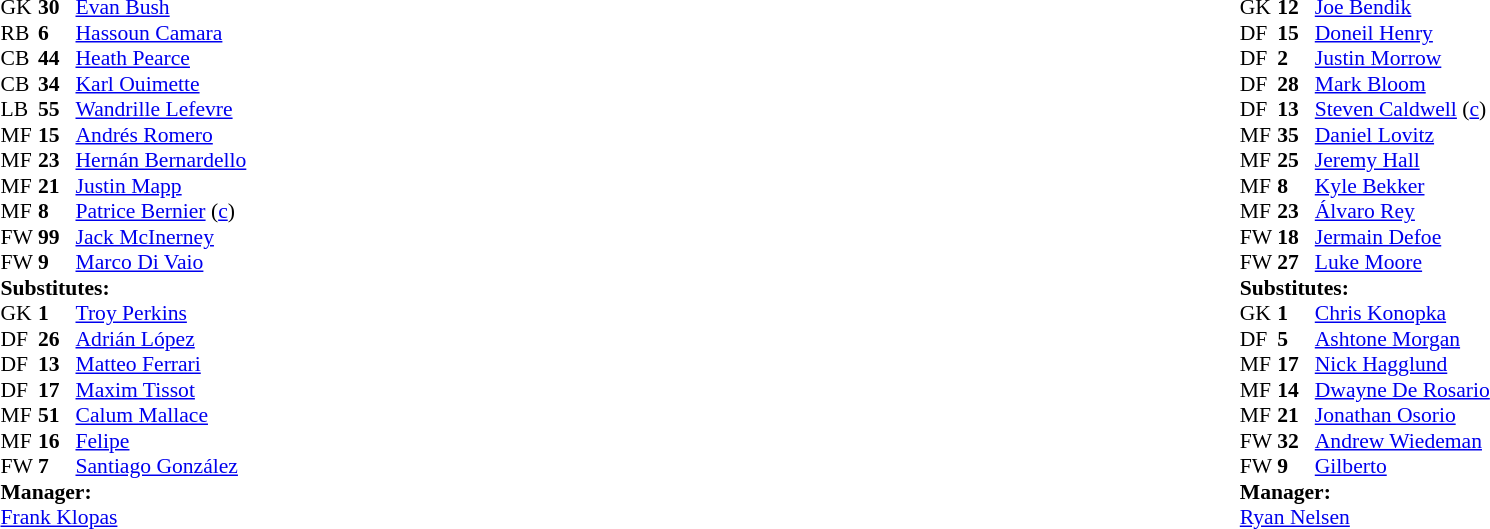<table style="width:100%">
<tr>
<td style="vertical-align:top; width:40%"><br><table style="font-size: 90%" cellspacing="0" cellpadding="0">
<tr>
<th width=25></th>
<th width=25></th>
</tr>
<tr>
<td>GK</td>
<td><strong>30</strong></td>
<td> <a href='#'>Evan Bush</a></td>
</tr>
<tr>
<td>RB</td>
<td><strong>6</strong></td>
<td> <a href='#'>Hassoun Camara</a></td>
</tr>
<tr>
<td>CB</td>
<td><strong>44</strong></td>
<td> <a href='#'>Heath Pearce</a></td>
</tr>
<tr>
<td>CB</td>
<td><strong>34</strong></td>
<td> <a href='#'>Karl Ouimette</a></td>
</tr>
<tr>
<td>LB</td>
<td><strong>55</strong></td>
<td> <a href='#'>Wandrille Lefevre</a></td>
</tr>
<tr>
<td>MF</td>
<td><strong>15</strong></td>
<td> <a href='#'>Andrés Romero</a></td>
<td></td>
<td></td>
</tr>
<tr>
<td>MF</td>
<td><strong>23</strong></td>
<td> <a href='#'>Hernán Bernardello</a></td>
<td></td>
</tr>
<tr>
<td>MF</td>
<td><strong>21</strong></td>
<td> <a href='#'>Justin Mapp</a></td>
<td></td>
<td></td>
</tr>
<tr>
<td>MF</td>
<td><strong>8</strong></td>
<td> <a href='#'>Patrice Bernier</a> (<a href='#'>c</a>)</td>
</tr>
<tr>
<td>FW</td>
<td><strong>99</strong></td>
<td> <a href='#'>Jack McInerney</a></td>
<td></td>
<td></td>
</tr>
<tr>
<td>FW</td>
<td><strong>9</strong></td>
<td> <a href='#'>Marco Di Vaio</a></td>
</tr>
<tr>
<td colspan=3><strong>Substitutes:</strong></td>
</tr>
<tr>
<td>GK</td>
<td><strong>1</strong></td>
<td>  <a href='#'>Troy Perkins</a></td>
</tr>
<tr>
<td>DF</td>
<td><strong>26</strong></td>
<td> <a href='#'>Adrián López</a></td>
</tr>
<tr>
<td>DF</td>
<td><strong>13</strong></td>
<td> <a href='#'>Matteo Ferrari</a></td>
</tr>
<tr>
<td>DF</td>
<td><strong>17</strong></td>
<td> <a href='#'>Maxim Tissot</a></td>
<td></td>
<td></td>
</tr>
<tr>
<td>MF</td>
<td><strong>51</strong></td>
<td> <a href='#'>Calum Mallace</a></td>
<td></td>
<td></td>
</tr>
<tr>
<td>MF</td>
<td><strong>16</strong></td>
<td> <a href='#'>Felipe</a></td>
<td></td>
<td></td>
</tr>
<tr>
<td>FW</td>
<td><strong>7</strong></td>
<td> <a href='#'>Santiago González</a></td>
</tr>
<tr>
<td colspan=3><strong>Manager:</strong></td>
</tr>
<tr>
<td colspan=4> <a href='#'>Frank Klopas</a></td>
</tr>
</table>
</td>
<td style="vertical-align:top; width:50%"><br><table cellspacing="0" cellpadding="0" style="font-size:90%; margin:auto">
<tr>
<th width=25></th>
<th width=25></th>
</tr>
<tr>
<td>GK</td>
<td><strong>12</strong></td>
<td> <a href='#'>Joe Bendik</a></td>
</tr>
<tr>
<td>DF</td>
<td><strong>15</strong></td>
<td> <a href='#'>Doneil Henry</a></td>
</tr>
<tr>
<td>DF</td>
<td><strong>2</strong></td>
<td> <a href='#'>Justin Morrow</a></td>
</tr>
<tr>
<td>DF</td>
<td><strong>28</strong></td>
<td> <a href='#'>Mark Bloom</a></td>
</tr>
<tr>
<td>DF</td>
<td><strong>13</strong></td>
<td> <a href='#'>Steven Caldwell</a> (<a href='#'>c</a>)</td>
</tr>
<tr>
<td>MF</td>
<td><strong>35</strong></td>
<td> <a href='#'>Daniel Lovitz</a></td>
<td></td>
<td></td>
</tr>
<tr>
<td>MF</td>
<td><strong>25</strong></td>
<td> <a href='#'>Jeremy Hall</a></td>
<td></td>
<td></td>
</tr>
<tr>
<td>MF</td>
<td><strong>8</strong></td>
<td> <a href='#'>Kyle Bekker</a></td>
</tr>
<tr>
<td>MF</td>
<td><strong>23</strong></td>
<td> <a href='#'>Álvaro Rey</a></td>
<td></td>
<td></td>
</tr>
<tr>
<td>FW</td>
<td><strong>18</strong></td>
<td> <a href='#'>Jermain Defoe</a></td>
</tr>
<tr>
<td>FW</td>
<td><strong>27</strong></td>
<td> <a href='#'>Luke Moore</a></td>
</tr>
<tr>
<td colspan=3><strong>Substitutes:</strong></td>
</tr>
<tr>
<td>GK</td>
<td><strong>1</strong></td>
<td> <a href='#'>Chris Konopka</a></td>
</tr>
<tr>
<td>DF</td>
<td><strong>5</strong></td>
<td> <a href='#'>Ashtone Morgan</a></td>
</tr>
<tr>
<td>MF</td>
<td><strong>17</strong></td>
<td> <a href='#'>Nick Hagglund</a></td>
</tr>
<tr>
<td>MF</td>
<td><strong>14</strong></td>
<td> <a href='#'>Dwayne De Rosario</a></td>
<td></td>
<td></td>
</tr>
<tr>
<td>MF</td>
<td><strong>21</strong></td>
<td> <a href='#'>Jonathan Osorio</a></td>
<td></td>
<td></td>
</tr>
<tr>
<td>FW</td>
<td><strong>32</strong></td>
<td> <a href='#'>Andrew Wiedeman</a></td>
</tr>
<tr>
<td>FW</td>
<td><strong>9</strong></td>
<td> <a href='#'>Gilberto</a></td>
<td></td>
<td></td>
</tr>
<tr>
<td colspan=3><strong>Manager:</strong></td>
</tr>
<tr>
<td colspan=3> <a href='#'>Ryan Nelsen</a></td>
</tr>
</table>
</td>
</tr>
</table>
